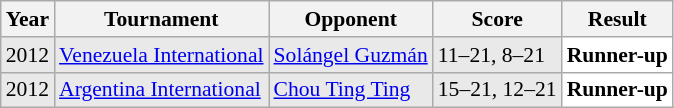<table class="sortable wikitable" style="font-size: 90%;">
<tr>
<th>Year</th>
<th>Tournament</th>
<th>Opponent</th>
<th>Score</th>
<th>Result</th>
</tr>
<tr style="background:#E9E9E9">
<td align="center">2012</td>
<td align="left"><a href='#'>Venezuela International</a></td>
<td align="left"> <a href='#'>Solángel Guzmán</a></td>
<td align="left">11–21, 8–21</td>
<td style="text-align:left; background:white"> <strong>Runner-up</strong></td>
</tr>
<tr style="background:#E9E9E9">
<td align="center">2012</td>
<td align="left"><a href='#'>Argentina International</a></td>
<td align="left"> <a href='#'>Chou Ting Ting</a></td>
<td align="left">15–21, 12–21</td>
<td style="text-align:left; background:white"> <strong>Runner-up</strong></td>
</tr>
</table>
